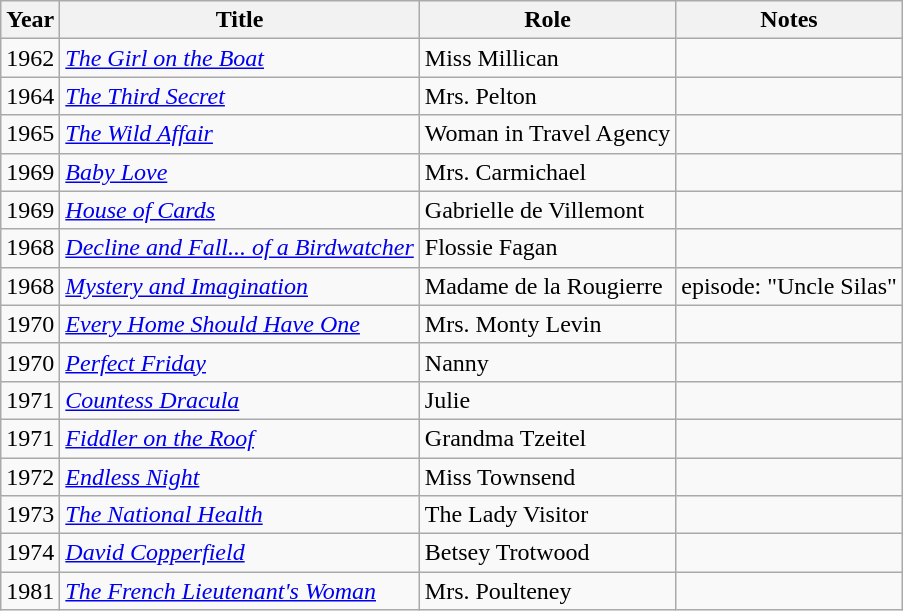<table class="wikitable">
<tr>
<th>Year</th>
<th>Title</th>
<th>Role</th>
<th>Notes</th>
</tr>
<tr>
<td>1962</td>
<td><em><a href='#'>The Girl on the Boat</a></em></td>
<td>Miss Millican</td>
<td></td>
</tr>
<tr>
<td>1964</td>
<td><em><a href='#'>The Third Secret</a></em></td>
<td>Mrs. Pelton</td>
<td></td>
</tr>
<tr>
<td>1965</td>
<td><em><a href='#'>The Wild Affair</a></em></td>
<td>Woman in Travel Agency</td>
<td></td>
</tr>
<tr>
<td>1969</td>
<td><em><a href='#'>Baby Love</a></em></td>
<td>Mrs. Carmichael</td>
<td></td>
</tr>
<tr>
<td>1969</td>
<td><em><a href='#'>House of Cards</a></em></td>
<td>Gabrielle de Villemont</td>
<td></td>
</tr>
<tr>
<td>1968</td>
<td><em><a href='#'>Decline and Fall... of a Birdwatcher</a></em></td>
<td>Flossie Fagan</td>
<td></td>
</tr>
<tr>
<td>1968</td>
<td><em><a href='#'>Mystery and Imagination</a></em></td>
<td>Madame de la Rougierre</td>
<td>episode: "Uncle Silas"</td>
</tr>
<tr>
<td>1970</td>
<td><em><a href='#'>Every Home Should Have One</a></em></td>
<td>Mrs. Monty Levin</td>
<td></td>
</tr>
<tr>
<td>1970</td>
<td><em><a href='#'>Perfect Friday</a></em></td>
<td>Nanny</td>
<td></td>
</tr>
<tr>
<td>1971</td>
<td><em><a href='#'>Countess Dracula</a></em></td>
<td>Julie</td>
<td></td>
</tr>
<tr>
<td>1971</td>
<td><em><a href='#'>Fiddler on the Roof</a></em></td>
<td>Grandma Tzeitel</td>
<td></td>
</tr>
<tr>
<td>1972</td>
<td><em><a href='#'>Endless Night</a></em></td>
<td>Miss Townsend</td>
<td></td>
</tr>
<tr>
<td>1973</td>
<td><em><a href='#'>The National Health</a></em></td>
<td>The Lady Visitor</td>
<td></td>
</tr>
<tr>
<td>1974</td>
<td><em><a href='#'>David Copperfield</a></em></td>
<td>Betsey Trotwood</td>
<td></td>
</tr>
<tr>
<td>1981</td>
<td><em><a href='#'>The French Lieutenant's Woman</a></em></td>
<td>Mrs. Poulteney</td>
<td></td>
</tr>
</table>
